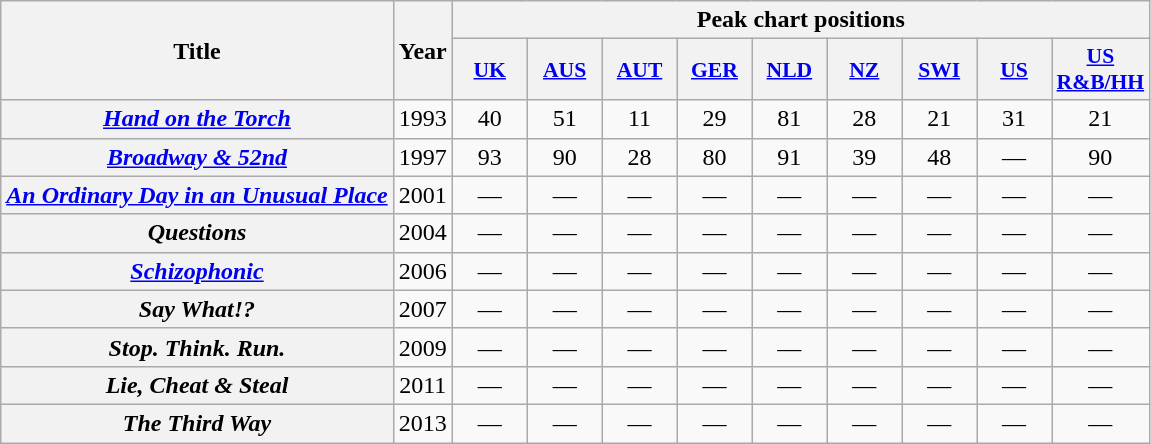<table class="wikitable plainrowheaders" style="text-align:center">
<tr>
<th scope="col" rowspan="2">Title</th>
<th scope="col" rowspan="2">Year</th>
<th scope="col" colspan="9">Peak chart positions</th>
</tr>
<tr>
<th scope="col" style="width:3em;font-size:90%;"><a href='#'>UK</a><br></th>
<th scope="col" style="width:3em;font-size:90%;"><a href='#'>AUS</a><br></th>
<th scope="col" style="width:3em;font-size:90%;"><a href='#'>AUT</a><br></th>
<th scope="col" style="width:3em;font-size:90%;"><a href='#'>GER</a><br></th>
<th scope="col" style="width:3em;font-size:90%;"><a href='#'>NLD</a><br></th>
<th scope="col" style="width:3em;font-size:90%;"><a href='#'>NZ</a><br></th>
<th scope="col" style="width:3em;font-size:90%;"><a href='#'>SWI</a><br></th>
<th scope="col" style="width:3em;font-size:90%;"><a href='#'>US</a><br></th>
<th scope="col" style="width:3em;font-size:90%;"><a href='#'>US<br>R&B/HH</a><br></th>
</tr>
<tr>
<th scope="row"><em><a href='#'>Hand on the Torch</a></em></th>
<td>1993</td>
<td>40</td>
<td>51</td>
<td>11</td>
<td>29</td>
<td>81</td>
<td>28</td>
<td>21</td>
<td>31</td>
<td>21</td>
</tr>
<tr>
<th scope="row"><em><a href='#'>Broadway & 52nd</a></em></th>
<td>1997</td>
<td>93</td>
<td>90</td>
<td>28</td>
<td>80</td>
<td>91</td>
<td>39</td>
<td>48</td>
<td>—</td>
<td>90</td>
</tr>
<tr>
<th scope="row"><em><a href='#'>An Ordinary Day in an Unusual Place</a></em></th>
<td>2001</td>
<td>—</td>
<td>—</td>
<td>—</td>
<td>—</td>
<td>—</td>
<td>—</td>
<td>—</td>
<td>—</td>
<td>—</td>
</tr>
<tr>
<th scope="row"><em>Questions</em></th>
<td>2004</td>
<td>—</td>
<td>—</td>
<td>—</td>
<td>—</td>
<td>—</td>
<td>—</td>
<td>—</td>
<td>—</td>
<td>—</td>
</tr>
<tr>
<th scope="row"><em><a href='#'>Schizophonic</a></em></th>
<td>2006</td>
<td>—</td>
<td>—</td>
<td>—</td>
<td>—</td>
<td>—</td>
<td>—</td>
<td>—</td>
<td>—</td>
<td>—</td>
</tr>
<tr>
<th scope="row"><em>Say What!?</em></th>
<td>2007</td>
<td>—</td>
<td>—</td>
<td>—</td>
<td>—</td>
<td>—</td>
<td>—</td>
<td>—</td>
<td>—</td>
<td>—</td>
</tr>
<tr>
<th scope="row"><em>Stop. Think. Run.</em></th>
<td>2009</td>
<td>—</td>
<td>—</td>
<td>—</td>
<td>—</td>
<td>—</td>
<td>—</td>
<td>—</td>
<td>—</td>
<td>—</td>
</tr>
<tr>
<th scope="row"><em>Lie, Cheat & Steal</em></th>
<td>2011</td>
<td>—</td>
<td>—</td>
<td>—</td>
<td>—</td>
<td>—</td>
<td>—</td>
<td>—</td>
<td>—</td>
<td>—</td>
</tr>
<tr>
<th scope="row"><em>The Third Way</em></th>
<td>2013</td>
<td>—</td>
<td>—</td>
<td>—</td>
<td>—</td>
<td>—</td>
<td>—</td>
<td>—</td>
<td>—</td>
<td>—</td>
</tr>
</table>
